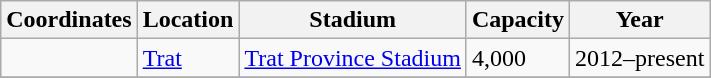<table class="wikitable sortable">
<tr>
<th>Coordinates</th>
<th>Location</th>
<th>Stadium</th>
<th>Capacity</th>
<th>Year</th>
</tr>
<tr>
<td></td>
<td><a href='#'>Trat</a></td>
<td><a href='#'>Trat Province Stadium</a></td>
<td>4,000</td>
<td>2012–present</td>
</tr>
<tr>
</tr>
</table>
